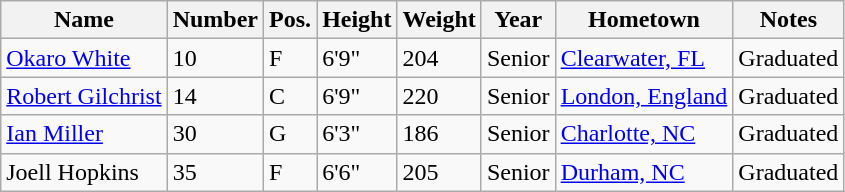<table class="wikitable sortable" border="1">
<tr>
<th>Name</th>
<th>Number</th>
<th>Pos.</th>
<th>Height</th>
<th>Weight</th>
<th>Year</th>
<th>Hometown</th>
<th class="unsortable">Notes</th>
</tr>
<tr>
<td><a href='#'>Okaro White</a></td>
<td>10</td>
<td>F</td>
<td>6'9"</td>
<td>204</td>
<td>Senior</td>
<td><a href='#'>Clearwater, FL</a></td>
<td>Graduated</td>
</tr>
<tr>
<td><a href='#'>Robert Gilchrist</a></td>
<td>14</td>
<td>C</td>
<td>6'9"</td>
<td>220</td>
<td>Senior</td>
<td><a href='#'>London, England</a></td>
<td>Graduated</td>
</tr>
<tr>
<td><a href='#'>Ian Miller</a></td>
<td>30</td>
<td>G</td>
<td>6'3"</td>
<td>186</td>
<td>Senior</td>
<td><a href='#'>Charlotte, NC</a></td>
<td>Graduated</td>
</tr>
<tr>
<td>Joell Hopkins</td>
<td>35</td>
<td>F</td>
<td>6'6"</td>
<td>205</td>
<td>Senior</td>
<td><a href='#'>Durham, NC</a></td>
<td>Graduated</td>
</tr>
</table>
